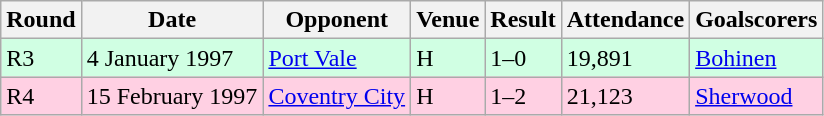<table class="wikitable">
<tr>
<th>Round</th>
<th>Date</th>
<th>Opponent</th>
<th>Venue</th>
<th>Result</th>
<th>Attendance</th>
<th>Goalscorers</th>
</tr>
<tr style="background-color: #d0ffe3;">
<td>R3</td>
<td>4 January 1997</td>
<td><a href='#'>Port Vale</a></td>
<td>H</td>
<td>1–0</td>
<td>19,891</td>
<td><a href='#'>Bohinen</a></td>
</tr>
<tr style="background-color: #ffd0e3;">
<td>R4</td>
<td>15 February 1997</td>
<td><a href='#'>Coventry City</a></td>
<td>H</td>
<td>1–2</td>
<td>21,123</td>
<td><a href='#'>Sherwood</a></td>
</tr>
</table>
